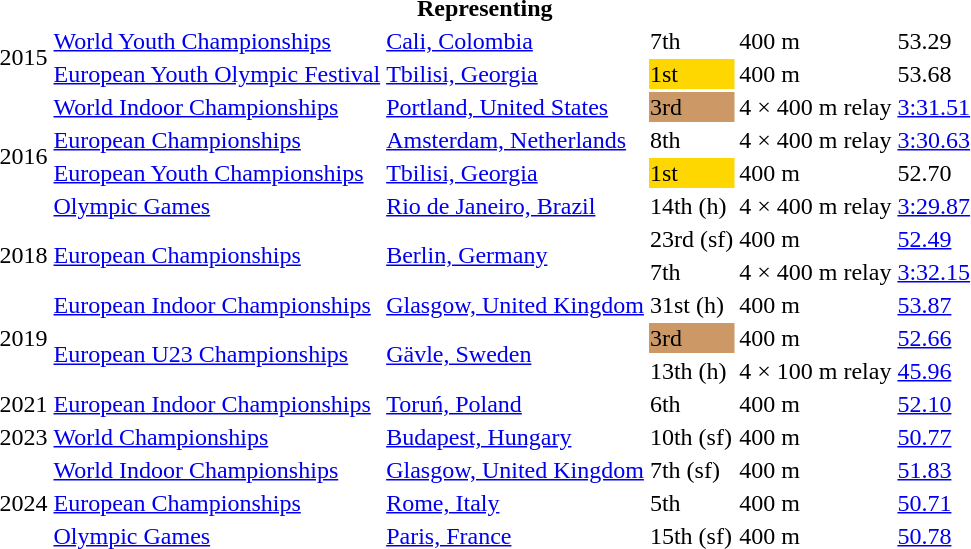<table>
<tr>
<th colspan="6">Representing </th>
</tr>
<tr>
<td rowspan=2>2015</td>
<td><a href='#'>World Youth Championships</a></td>
<td><a href='#'>Cali, Colombia</a></td>
<td>7th</td>
<td>400 m</td>
<td>53.29</td>
</tr>
<tr>
<td><a href='#'>European Youth Olympic Festival</a></td>
<td><a href='#'>Tbilisi, Georgia</a></td>
<td bgcolor=gold>1st</td>
<td>400 m</td>
<td>53.68</td>
</tr>
<tr>
<td rowspan=4>2016</td>
<td><a href='#'>World Indoor Championships</a></td>
<td><a href='#'>Portland, United States</a></td>
<td bgcolor=cc9966>3rd</td>
<td>4 × 400 m relay</td>
<td><a href='#'>3:31.51</a></td>
</tr>
<tr>
<td><a href='#'>European Championships</a></td>
<td><a href='#'>Amsterdam, Netherlands</a></td>
<td>8th</td>
<td>4 × 400 m relay</td>
<td><a href='#'>3:30.63</a></td>
</tr>
<tr>
<td><a href='#'>European Youth Championships</a></td>
<td><a href='#'>Tbilisi, Georgia</a></td>
<td bgcolor=gold>1st</td>
<td>400 m</td>
<td>52.70</td>
</tr>
<tr>
<td><a href='#'>Olympic Games</a></td>
<td><a href='#'>Rio de Janeiro, Brazil</a></td>
<td>14th (h)</td>
<td>4 × 400 m relay</td>
<td><a href='#'>3:29.87</a></td>
</tr>
<tr>
<td rowspan=2>2018</td>
<td rowspan=2><a href='#'>European Championships</a></td>
<td rowspan=2><a href='#'>Berlin, Germany</a></td>
<td>23rd (sf)</td>
<td>400 m</td>
<td><a href='#'>52.49</a></td>
</tr>
<tr>
<td>7th</td>
<td>4 × 400 m relay</td>
<td><a href='#'>3:32.15</a></td>
</tr>
<tr>
<td rowspan=3>2019</td>
<td><a href='#'>European Indoor Championships</a></td>
<td><a href='#'>Glasgow, United Kingdom</a></td>
<td>31st (h)</td>
<td>400 m</td>
<td><a href='#'>53.87</a></td>
</tr>
<tr>
<td rowspan=2><a href='#'>European U23 Championships</a></td>
<td rowspan=2><a href='#'>Gävle, Sweden</a></td>
<td bgcolor=cc9966>3rd</td>
<td>400 m</td>
<td><a href='#'>52.66</a></td>
</tr>
<tr>
<td>13th (h)</td>
<td>4 × 100 m relay</td>
<td><a href='#'>45.96</a></td>
</tr>
<tr>
<td>2021</td>
<td><a href='#'>European Indoor Championships</a></td>
<td><a href='#'>Toruń, Poland</a></td>
<td>6th</td>
<td>400 m</td>
<td><a href='#'>52.10</a></td>
</tr>
<tr>
<td>2023</td>
<td><a href='#'>World Championships</a></td>
<td><a href='#'>Budapest, Hungary</a></td>
<td>10th (sf)</td>
<td>400 m</td>
<td><a href='#'>50.77</a></td>
</tr>
<tr>
<td rowspan=3>2024</td>
<td><a href='#'>World Indoor Championships</a></td>
<td><a href='#'>Glasgow, United Kingdom</a></td>
<td>7th (sf)</td>
<td>400 m</td>
<td><a href='#'>51.83</a></td>
</tr>
<tr>
<td><a href='#'>European Championships</a></td>
<td><a href='#'>Rome, Italy</a></td>
<td>5th</td>
<td>400 m</td>
<td><a href='#'>50.71</a></td>
</tr>
<tr>
<td><a href='#'>Olympic Games</a></td>
<td><a href='#'>Paris, France</a></td>
<td>15th (sf)</td>
<td>400 m</td>
<td><a href='#'>50.78</a></td>
</tr>
</table>
